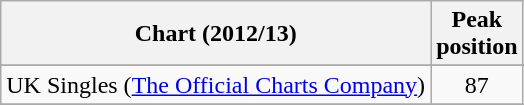<table class="wikitable sortable" border="1">
<tr>
<th scope="col">Chart (2012/13)</th>
<th scope="col">Peak<br>position</th>
</tr>
<tr>
</tr>
<tr>
<td>UK Singles (<a href='#'>The Official Charts Company</a>)</td>
<td style="text-align:center;">87</td>
</tr>
<tr>
</tr>
</table>
